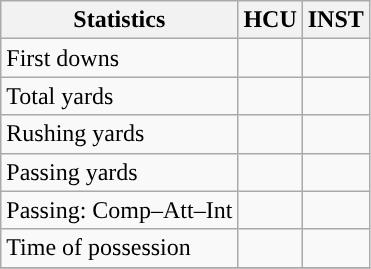<table class="wikitable" style="float: left;">
<tr>
<th>Statistics</th>
<th>HCU</th>
<th>INST</th>
</tr>
<tr>
<td>First downs</td>
<td></td>
<td></td>
</tr>
<tr>
<td>Total yards</td>
<td></td>
<td></td>
</tr>
<tr>
<td>Rushing yards</td>
<td></td>
<td></td>
</tr>
<tr>
<td>Passing yards</td>
<td></td>
<td></td>
</tr>
<tr>
<td>Passing: Comp–Att–Int</td>
<td></td>
<td></td>
</tr>
<tr>
<td>Time of possession</td>
<td></td>
<td></td>
</tr>
<tr>
</tr>
</table>
